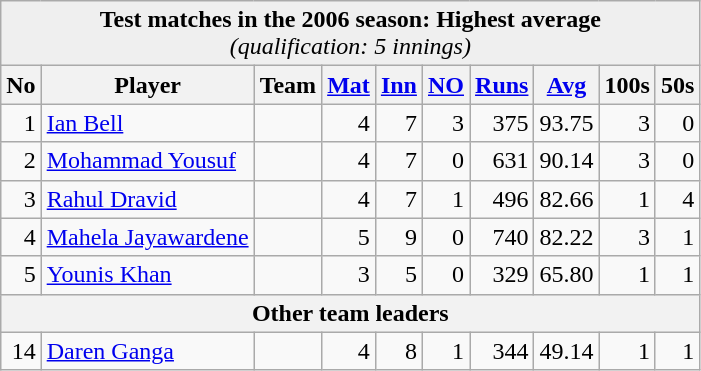<table class="wikitable">
<tr>
<td style="background:#efefef; text-align:center;" colspan="10"><strong>Test matches in the 2006 season: Highest average</strong><br><em>(qualification: 5 innings)</em></td>
</tr>
<tr>
<th>No</th>
<th>Player</th>
<th>Team</th>
<th><a href='#'>Mat</a></th>
<th><a href='#'>Inn</a></th>
<th><a href='#'>NO</a></th>
<th><a href='#'>Runs</a></th>
<th><a href='#'>Avg</a></th>
<th>100s</th>
<th>50s</th>
</tr>
<tr style="text-align:right;">
<td>1</td>
<td align="left"><a href='#'>Ian Bell</a></td>
<td align="left"></td>
<td>4</td>
<td>7</td>
<td>3</td>
<td>375</td>
<td>93.75</td>
<td>3</td>
<td>0</td>
</tr>
<tr style="text-align:right;">
<td>2</td>
<td align="left"><a href='#'>Mohammad Yousuf</a></td>
<td align="left"></td>
<td>4</td>
<td>7</td>
<td>0</td>
<td>631</td>
<td>90.14</td>
<td>3</td>
<td>0</td>
</tr>
<tr style="text-align:right;">
<td>3</td>
<td align="left"><a href='#'>Rahul Dravid</a></td>
<td align="left"></td>
<td>4</td>
<td>7</td>
<td>1</td>
<td>496</td>
<td>82.66</td>
<td>1</td>
<td>4</td>
</tr>
<tr style="text-align:right;">
<td>4</td>
<td align="left"><a href='#'>Mahela Jayawardene</a></td>
<td align="left"></td>
<td>5</td>
<td>9</td>
<td>0</td>
<td>740</td>
<td>82.22</td>
<td>3</td>
<td>1</td>
</tr>
<tr style="text-align:right;">
<td>5</td>
<td align="left"><a href='#'>Younis Khan</a></td>
<td align="left"></td>
<td>3</td>
<td>5</td>
<td>0</td>
<td>329</td>
<td>65.80</td>
<td>1</td>
<td>1</td>
</tr>
<tr>
<th colspan="10">Other team leaders</th>
</tr>
<tr style="text-align:right;">
<td>14</td>
<td align="left"><a href='#'>Daren Ganga</a></td>
<td align="left"></td>
<td>4</td>
<td>8</td>
<td>1</td>
<td>344</td>
<td>49.14</td>
<td>1</td>
<td>1</td>
</tr>
</table>
